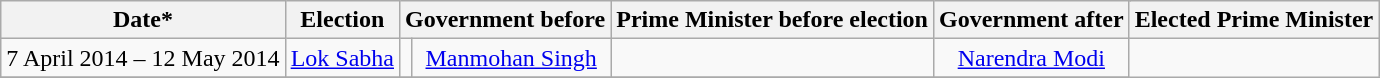<table class="wikitable" style="text-align:center;">
<tr>
<th>Date*</th>
<th>Election</th>
<th colspan="2">Government before</th>
<th>Prime Minister before election</th>
<th colspan="2">Government after</th>
<th>Elected Prime Minister</th>
</tr>
<tr>
<td>7 April 2014 – 12 May 2014</td>
<td><a href='#'>Lok Sabha</a></td>
<td></td>
<td><a href='#'>Manmohan Singh</a></td>
<td></td>
<td><a href='#'>Narendra Modi</a></td>
</tr>
<tr>
</tr>
</table>
